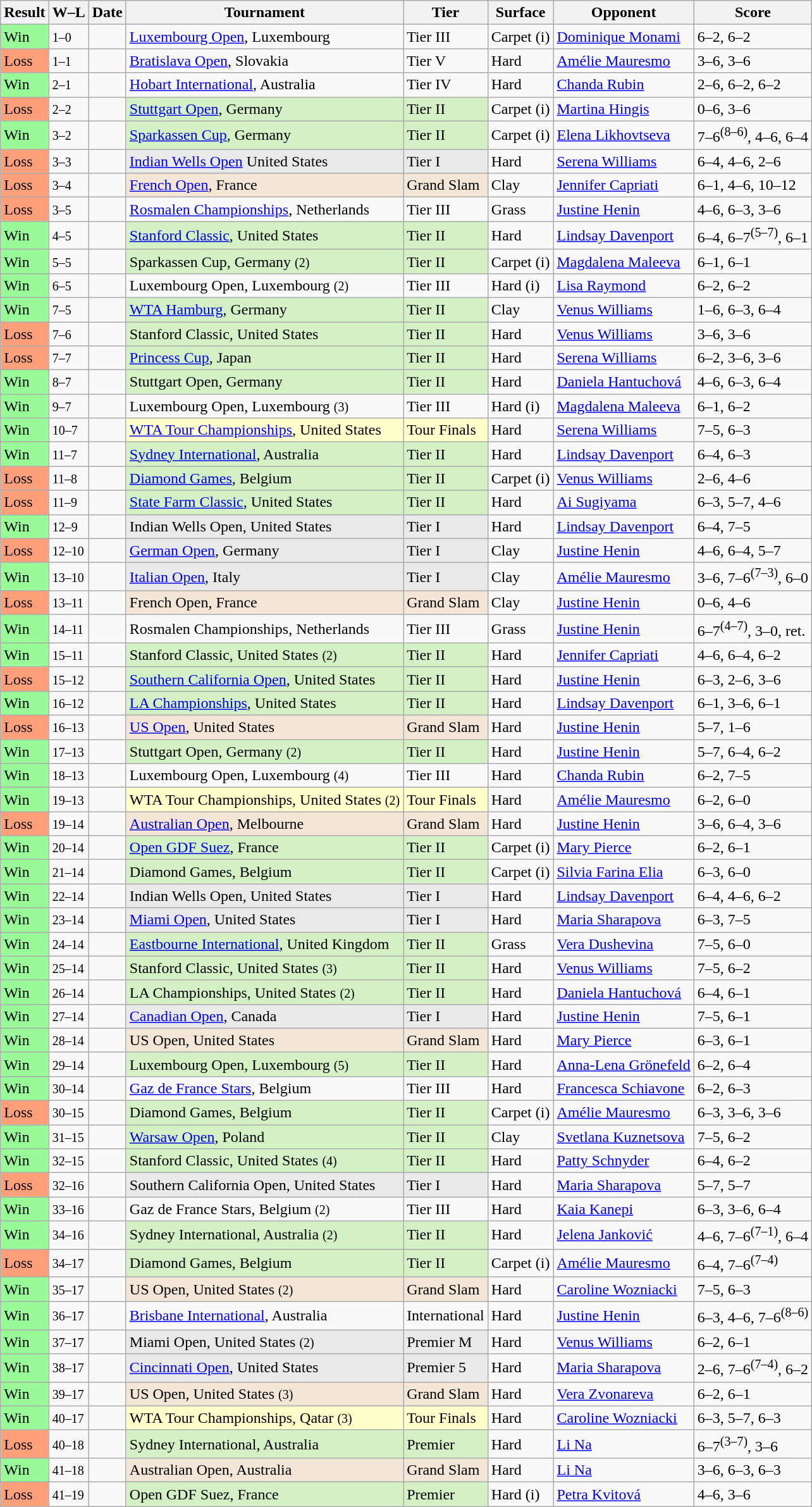<table class="sortable wikitable">
<tr>
<th>Result</th>
<th class="unsortable">W–L</th>
<th>Date</th>
<th>Tournament</th>
<th>Tier</th>
<th>Surface</th>
<th>Opponent</th>
<th class="unsortable">Score</th>
</tr>
<tr>
<td bgcolor=98FB98>Win</td>
<td><small>1–0</small></td>
<td><a href='#'></a></td>
<td><a href='#'>Luxembourg Open</a>, Luxembourg</td>
<td>Tier III</td>
<td>Carpet (i)</td>
<td> <a href='#'>Dominique Monami</a></td>
<td>6–2, 6–2</td>
</tr>
<tr>
<td bgcolor=ffa07a>Loss</td>
<td><small>1–1</small></td>
<td><a href='#'></a></td>
<td><a href='#'>Bratislava Open</a>, Slovakia</td>
<td>Tier V</td>
<td>Hard</td>
<td> <a href='#'>Amélie Mauresmo</a></td>
<td>3–6, 3–6</td>
</tr>
<tr>
<td bgcolor=98FB98>Win</td>
<td><small>2–1</small></td>
<td><a href='#'></a></td>
<td><a href='#'>Hobart International</a>, Australia</td>
<td>Tier IV</td>
<td>Hard</td>
<td> <a href='#'>Chanda Rubin</a></td>
<td>2–6, 6–2, 6–2</td>
</tr>
<tr>
<td bgcolor=ffa07a>Loss</td>
<td><small>2–2</small></td>
<td><a href='#'></a></td>
<td style="background:#d4f1c5;"><a href='#'>Stuttgart Open</a>, Germany</td>
<td style="background:#d4f1c5;">Tier II</td>
<td>Carpet (i)</td>
<td> <a href='#'>Martina Hingis</a></td>
<td>0–6, 3–6</td>
</tr>
<tr>
<td bgcolor=98FB98>Win</td>
<td><small>3–2</small></td>
<td><a href='#'></a></td>
<td style="background:#d4f1c5;"><a href='#'>Sparkassen Cup</a>, Germany</td>
<td style="background:#d4f1c5;">Tier II</td>
<td>Carpet (i)</td>
<td> <a href='#'>Elena Likhovtseva</a></td>
<td>7–6<sup>(8–6)</sup>, 4–6, 6–4</td>
</tr>
<tr>
<td bgcolor=ffa07a>Loss</td>
<td><small>3–3</small></td>
<td><a href='#'></a></td>
<td style="background:#e9e9e9;"><a href='#'>Indian Wells Open</a> United States</td>
<td style="background:#e9e9e9;">Tier I</td>
<td>Hard</td>
<td> <a href='#'>Serena Williams</a></td>
<td>6–4, 4–6, 2–6</td>
</tr>
<tr>
<td bgcolor=ffa07a>Loss</td>
<td><small>3–4</small></td>
<td><a href='#'></a></td>
<td style="background:#f3e6d7;"><a href='#'>French Open</a>, France</td>
<td style="background:#f3e6d7;">Grand Slam</td>
<td>Clay</td>
<td> <a href='#'>Jennifer Capriati</a></td>
<td>6–1, 4–6, 10–12</td>
</tr>
<tr>
<td bgcolor=ffa07a>Loss</td>
<td><small>3–5</small></td>
<td><a href='#'></a></td>
<td><a href='#'>Rosmalen Championships</a>, Netherlands</td>
<td>Tier III</td>
<td>Grass</td>
<td> <a href='#'>Justine Henin</a></td>
<td>4–6, 6–3, 3–6</td>
</tr>
<tr>
<td bgcolor=98FB98>Win</td>
<td><small>4–5</small></td>
<td><a href='#'></a></td>
<td style="background:#d4f1c5;"><a href='#'>Stanford Classic</a>, United States</td>
<td style="background:#d4f1c5;">Tier II</td>
<td>Hard</td>
<td> <a href='#'>Lindsay Davenport</a></td>
<td>6–4, 6–7<sup>(5–7)</sup>, 6–1</td>
</tr>
<tr>
<td bgcolor=98FB98>Win</td>
<td><small>5–5</small></td>
<td><a href='#'></a></td>
<td style="background:#d4f1c5;">Sparkassen Cup, Germany <small>(2)</small></td>
<td style="background:#d4f1c5;">Tier II</td>
<td>Carpet (i)</td>
<td> <a href='#'>Magdalena Maleeva</a></td>
<td>6–1, 6–1</td>
</tr>
<tr>
<td bgcolor=98FB98>Win</td>
<td><small>6–5</small></td>
<td><a href='#'></a></td>
<td>Luxembourg Open, Luxembourg <small>(2)</small></td>
<td>Tier III</td>
<td>Hard (i)</td>
<td> <a href='#'>Lisa Raymond</a></td>
<td>6–2, 6–2</td>
</tr>
<tr>
<td bgcolor=98FB98>Win</td>
<td><small>7–5</small></td>
<td><a href='#'></a></td>
<td style="background:#d4f1c5;"><a href='#'>WTA Hamburg</a>, Germany</td>
<td style="background:#d4f1c5;">Tier II</td>
<td>Clay</td>
<td> <a href='#'>Venus Williams</a></td>
<td>1–6, 6–3, 6–4</td>
</tr>
<tr>
<td bgcolor=ffa07a>Loss</td>
<td><small>7–6</small></td>
<td><a href='#'></a></td>
<td style="background:#d4f1c5;">Stanford Classic, United States</td>
<td style="background:#d4f1c5;">Tier II</td>
<td>Hard</td>
<td> <a href='#'>Venus Williams</a></td>
<td>3–6, 3–6</td>
</tr>
<tr>
<td bgcolor=ffa07a>Loss</td>
<td><small>7–7</small></td>
<td><a href='#'></a></td>
<td style="background:#d4f1c5;"><a href='#'>Princess Cup</a>, Japan</td>
<td style="background:#d4f1c5;">Tier II</td>
<td>Hard</td>
<td> <a href='#'>Serena Williams</a></td>
<td>6–2, 3–6, 3–6</td>
</tr>
<tr>
<td bgcolor=98FB98>Win</td>
<td><small>8–7</small></td>
<td><a href='#'></a></td>
<td style="background:#d4f1c5;">Stuttgart Open, Germany</td>
<td style="background:#d4f1c5;">Tier II</td>
<td>Hard</td>
<td> <a href='#'>Daniela Hantuchová</a></td>
<td>4–6, 6–3, 6–4</td>
</tr>
<tr>
<td bgcolor=98FB98>Win</td>
<td><small>9–7</small></td>
<td><a href='#'></a></td>
<td>Luxembourg Open, Luxembourg <small>(3)</small></td>
<td>Tier III</td>
<td>Hard (i)</td>
<td> <a href='#'>Magdalena Maleeva</a></td>
<td>6–1, 6–2</td>
</tr>
<tr>
<td bgcolor=98FB98>Win</td>
<td><small>10–7</small></td>
<td><a href='#'></a></td>
<td style="background:#ffffcc;"><a href='#'>WTA Tour Championships</a>, United States</td>
<td style="background:#ffffcc;">Tour Finals</td>
<td>Hard</td>
<td> <a href='#'>Serena Williams</a></td>
<td>7–5, 6–3</td>
</tr>
<tr>
<td bgcolor=98FB98>Win</td>
<td><small>11–7</small></td>
<td><a href='#'></a></td>
<td style="background:#d4f1c5;"><a href='#'>Sydney International</a>, Australia</td>
<td style="background:#d4f1c5;">Tier II</td>
<td>Hard</td>
<td> <a href='#'>Lindsay Davenport</a></td>
<td>6–4, 6–3</td>
</tr>
<tr>
<td bgcolor=ffa07a>Loss</td>
<td><small>11–8</small></td>
<td><a href='#'></a></td>
<td style="background:#d4f1c5;"><a href='#'>Diamond Games</a>, Belgium</td>
<td style="background:#d4f1c5;">Tier II</td>
<td>Carpet (i)</td>
<td> <a href='#'>Venus Williams</a></td>
<td>2–6, 4–6</td>
</tr>
<tr>
<td bgcolor=ffa07a>Loss</td>
<td><small>11–9</small></td>
<td><a href='#'></a></td>
<td style="background:#d4f1c5;"><a href='#'>State Farm Classic</a>, United States</td>
<td style="background:#d4f1c5;">Tier II</td>
<td>Hard</td>
<td> <a href='#'>Ai Sugiyama</a></td>
<td>6–3, 5–7, 4–6</td>
</tr>
<tr>
<td bgcolor=98FB98>Win</td>
<td><small>12–9</small></td>
<td><a href='#'></a></td>
<td style="background:#e9e9e9;">Indian Wells Open, United States</td>
<td style="background:#e9e9e9;">Tier I</td>
<td>Hard</td>
<td> <a href='#'>Lindsay Davenport</a></td>
<td>6–4, 7–5</td>
</tr>
<tr>
<td bgcolor=ffa07a>Loss</td>
<td><small>12–10</small></td>
<td><a href='#'></a></td>
<td style="background:#e9e9e9;"><a href='#'>German Open</a>, Germany</td>
<td style="background:#e9e9e9;">Tier I</td>
<td>Clay</td>
<td> <a href='#'>Justine Henin</a></td>
<td>4–6, 6–4, 5–7</td>
</tr>
<tr>
<td bgcolor=98FB98>Win</td>
<td><small>13–10</small></td>
<td><a href='#'></a></td>
<td style="background:#e9e9e9;"><a href='#'>Italian Open</a>, Italy</td>
<td style="background:#e9e9e9;">Tier I</td>
<td>Clay</td>
<td> <a href='#'>Amélie Mauresmo</a></td>
<td>3–6, 7–6<sup>(7–3)</sup>, 6–0</td>
</tr>
<tr>
<td bgcolor=ffa07a>Loss</td>
<td><small>13–11</small></td>
<td><a href='#'></a></td>
<td style="background:#f3e6d7;">French Open, France</td>
<td style="background:#f3e6d7;">Grand Slam</td>
<td>Clay</td>
<td> <a href='#'>Justine Henin</a></td>
<td>0–6, 4–6</td>
</tr>
<tr>
<td bgcolor=98FB98>Win</td>
<td><small>14–11</small></td>
<td><a href='#'></a></td>
<td>Rosmalen Championships, Netherlands</td>
<td>Tier III</td>
<td>Grass</td>
<td> <a href='#'>Justine Henin</a></td>
<td>6–7<sup>(4–7)</sup>, 3–0, ret.</td>
</tr>
<tr>
<td bgcolor=98FB98>Win</td>
<td><small>15–11</small></td>
<td><a href='#'></a></td>
<td style="background:#d4f1c5;">Stanford Classic, United States <small>(2)</small></td>
<td style="background:#d4f1c5;">Tier II</td>
<td>Hard</td>
<td> <a href='#'>Jennifer Capriati</a></td>
<td>4–6, 6–4, 6–2</td>
</tr>
<tr>
<td bgcolor=ffa07a>Loss</td>
<td><small>15–12</small></td>
<td><a href='#'></a></td>
<td style="background:#d4f1c5;"><a href='#'>Southern California Open</a>, United States</td>
<td style="background:#d4f1c5;">Tier II</td>
<td>Hard</td>
<td> <a href='#'>Justine Henin</a></td>
<td>6–3, 2–6, 3–6</td>
</tr>
<tr>
<td bgcolor=98FB98>Win</td>
<td><small>16–12</small></td>
<td><a href='#'></a></td>
<td style="background:#d4f1c5;"><a href='#'>LA Championships</a>, United States</td>
<td style="background:#d4f1c5;">Tier II</td>
<td>Hard</td>
<td> <a href='#'>Lindsay Davenport</a></td>
<td>6–1, 3–6, 6–1</td>
</tr>
<tr>
<td bgcolor=ffa07a>Loss</td>
<td><small>16–13</small></td>
<td><a href='#'></a></td>
<td style="background:#f3e6d7;"><a href='#'>US Open</a>, United States</td>
<td style="background:#f3e6d7;">Grand Slam</td>
<td>Hard</td>
<td> <a href='#'>Justine Henin</a></td>
<td>5–7, 1–6</td>
</tr>
<tr>
<td bgcolor=98FB98>Win</td>
<td><small>17–13</small></td>
<td><a href='#'></a></td>
<td style="background:#d4f1c5;">Stuttgart Open, Germany <small>(2)</small></td>
<td style="background:#d4f1c5;">Tier II</td>
<td>Hard</td>
<td> <a href='#'>Justine Henin</a></td>
<td>5–7, 6–4, 6–2</td>
</tr>
<tr>
<td bgcolor=98FB98>Win</td>
<td><small>18–13</small></td>
<td><a href='#'></a></td>
<td>Luxembourg Open, Luxembourg <small>(4)</small></td>
<td>Tier III</td>
<td>Hard</td>
<td> <a href='#'>Chanda Rubin</a></td>
<td>6–2, 7–5</td>
</tr>
<tr>
<td bgcolor=98FB98>Win</td>
<td><small>19–13</small></td>
<td><a href='#'></a></td>
<td style="background:#ffffcc;">WTA Tour Championships, United States <small>(2)</small></td>
<td style="background:#ffffcc;">Tour Finals</td>
<td>Hard</td>
<td> <a href='#'>Amélie Mauresmo</a></td>
<td>6–2, 6–0</td>
</tr>
<tr>
<td bgcolor=ffa07a>Loss</td>
<td><small>19–14</small></td>
<td><a href='#'></a></td>
<td style="background:#f3e6d7;"><a href='#'>Australian Open</a>, Melbourne</td>
<td style="background:#f3e6d7;">Grand Slam</td>
<td>Hard</td>
<td> <a href='#'>Justine Henin</a></td>
<td>3–6, 6–4, 3–6</td>
</tr>
<tr>
<td bgcolor=98FB98>Win</td>
<td><small>20–14</small></td>
<td><a href='#'></a></td>
<td style="background:#d4f1c5;"><a href='#'>Open GDF Suez</a>, France</td>
<td style="background:#d4f1c5;">Tier II</td>
<td>Carpet (i)</td>
<td> <a href='#'>Mary Pierce</a></td>
<td>6–2, 6–1</td>
</tr>
<tr>
<td bgcolor=98FB98>Win</td>
<td><small>21–14</small></td>
<td><a href='#'></a></td>
<td style="background:#d4f1c5;">Diamond Games, Belgium</td>
<td style="background:#d4f1c5;">Tier II</td>
<td>Carpet (i)</td>
<td> <a href='#'>Silvia Farina Elia</a></td>
<td>6–3, 6–0</td>
</tr>
<tr>
<td bgcolor=98FB98>Win</td>
<td><small>22–14</small></td>
<td><a href='#'></a></td>
<td style="background:#e9e9e9;">Indian Wells Open, United States</td>
<td style="background:#e9e9e9;">Tier I</td>
<td>Hard</td>
<td> <a href='#'>Lindsay Davenport</a></td>
<td>6–4, 4–6, 6–2</td>
</tr>
<tr>
<td bgcolor=98FB98>Win</td>
<td><small>23–14</small></td>
<td><a href='#'></a></td>
<td style="background:#e9e9e9;"><a href='#'>Miami Open</a>, United States</td>
<td style="background:#e9e9e9;">Tier I</td>
<td>Hard</td>
<td> <a href='#'>Maria Sharapova</a></td>
<td>6–3, 7–5</td>
</tr>
<tr>
<td bgcolor=98FB98>Win</td>
<td><small>24–14</small></td>
<td><a href='#'></a></td>
<td style="background:#d4f1c5;"><a href='#'>Eastbourne International</a>, United Kingdom</td>
<td style="background:#d4f1c5;">Tier II</td>
<td>Grass</td>
<td> <a href='#'>Vera Dushevina</a></td>
<td>7–5, 6–0</td>
</tr>
<tr>
<td bgcolor=98FB98>Win</td>
<td><small>25–14</small></td>
<td><a href='#'></a></td>
<td style="background:#d4f1c5;">Stanford Classic, United States <small>(3)</small></td>
<td style="background:#d4f1c5;">Tier II</td>
<td>Hard</td>
<td> <a href='#'>Venus Williams</a></td>
<td>7–5, 6–2</td>
</tr>
<tr>
<td bgcolor=98FB98>Win</td>
<td><small>26–14</small></td>
<td><a href='#'></a></td>
<td style="background:#d4f1c5;">LA Championships, United States <small>(2)</small></td>
<td style="background:#d4f1c5;">Tier II</td>
<td>Hard</td>
<td> <a href='#'>Daniela Hantuchová</a></td>
<td>6–4, 6–1</td>
</tr>
<tr>
<td bgcolor=98FB98>Win</td>
<td><small>27–14</small></td>
<td><a href='#'></a></td>
<td style="background:#e9e9e9;"><a href='#'>Canadian Open</a>, Canada</td>
<td style="background:#e9e9e9;">Tier I</td>
<td>Hard</td>
<td> <a href='#'>Justine Henin</a></td>
<td>7–5, 6–1</td>
</tr>
<tr>
<td bgcolor=98FB98>Win</td>
<td><small>28–14</small></td>
<td><a href='#'></a></td>
<td style="background:#f3e6d7;">US Open, United States</td>
<td style="background:#f3e6d7;">Grand Slam</td>
<td>Hard</td>
<td> <a href='#'>Mary Pierce</a></td>
<td>6–3, 6–1</td>
</tr>
<tr>
<td bgcolor=98FB98>Win</td>
<td><small>29–14</small></td>
<td><a href='#'></a></td>
<td style="background:#d4f1c5;">Luxembourg Open, Luxembourg <small>(5)</small></td>
<td style="background:#d4f1c5;">Tier II</td>
<td>Hard</td>
<td> <a href='#'>Anna-Lena Grönefeld</a></td>
<td>6–2, 6–4</td>
</tr>
<tr>
<td bgcolor=98FB98>Win</td>
<td><small>30–14</small></td>
<td><a href='#'></a></td>
<td><a href='#'>Gaz de France Stars</a>, Belgium</td>
<td>Tier III</td>
<td>Hard</td>
<td> <a href='#'>Francesca Schiavone</a></td>
<td>6–2, 6–3</td>
</tr>
<tr>
<td bgcolor=ffa07a>Loss</td>
<td><small>30–15</small></td>
<td><a href='#'></a></td>
<td style="background:#d4f1c5;">Diamond Games, Belgium</td>
<td style="background:#d4f1c5;">Tier II</td>
<td>Carpet (i)</td>
<td> <a href='#'>Amélie Mauresmo</a></td>
<td>6–3, 3–6, 3–6</td>
</tr>
<tr>
<td bgcolor=98FB98>Win</td>
<td><small>31–15</small></td>
<td><a href='#'></a></td>
<td style="background:#d4f1c5;"><a href='#'>Warsaw Open</a>, Poland</td>
<td style="background:#d4f1c5;">Tier II</td>
<td>Clay</td>
<td> <a href='#'>Svetlana Kuznetsova</a></td>
<td>7–5, 6–2</td>
</tr>
<tr>
<td bgcolor=98FB98>Win</td>
<td><small>32–15</small></td>
<td><a href='#'></a></td>
<td style="background:#d4f1c5;">Stanford Classic, United States <small>(4)</small></td>
<td style="background:#d4f1c5;">Tier II</td>
<td>Hard</td>
<td> <a href='#'>Patty Schnyder</a></td>
<td>6–4, 6–2</td>
</tr>
<tr>
<td bgcolor=ffa07a>Loss</td>
<td><small>32–16</small></td>
<td><a href='#'></a></td>
<td style="background:#e9e9e9;">Southern California Open, United States</td>
<td style="background:#e9e9e9;">Tier I</td>
<td>Hard</td>
<td> <a href='#'>Maria Sharapova</a></td>
<td>5–7, 5–7</td>
</tr>
<tr>
<td bgcolor=98FB98>Win</td>
<td><small>33–16</small></td>
<td><a href='#'></a></td>
<td>Gaz de France Stars, Belgium <small>(2)</small></td>
<td>Tier III</td>
<td>Hard</td>
<td> <a href='#'>Kaia Kanepi</a></td>
<td>6–3, 3–6, 6–4</td>
</tr>
<tr>
<td bgcolor=98FB98>Win</td>
<td><small>34–16</small></td>
<td><a href='#'></a></td>
<td style="background:#d4f1c5;">Sydney International, Australia <small>(2)</small></td>
<td style="background:#d4f1c5;">Tier II</td>
<td>Hard</td>
<td> <a href='#'>Jelena Janković</a></td>
<td>4–6, 7–6<sup>(7–1)</sup>, 6–4</td>
</tr>
<tr>
<td bgcolor=ffa07a>Loss</td>
<td><small>34–17</small></td>
<td><a href='#'></a></td>
<td style="background:#d4f1c5;">Diamond Games, Belgium</td>
<td style="background:#d4f1c5;">Tier II</td>
<td>Carpet (i)</td>
<td> <a href='#'>Amélie Mauresmo</a></td>
<td>6–4, 7–6<sup>(7–4)</sup></td>
</tr>
<tr>
<td bgcolor=98FB98>Win</td>
<td><small>35–17</small></td>
<td><a href='#'></a></td>
<td style="background:#f3e6d7;">US Open, United States <small>(2)</small></td>
<td style="background:#f3e6d7;">Grand Slam</td>
<td>Hard</td>
<td> <a href='#'>Caroline Wozniacki</a></td>
<td>7–5, 6–3</td>
</tr>
<tr>
<td bgcolor=98FB98>Win</td>
<td><small>36–17</small></td>
<td><a href='#'></a></td>
<td><a href='#'>Brisbane International</a>, Australia</td>
<td>International</td>
<td>Hard</td>
<td> <a href='#'>Justine Henin</a></td>
<td>6–3, 4–6, 7–6<sup>(8–6)</sup></td>
</tr>
<tr>
<td bgcolor=98FB98>Win</td>
<td><small>37–17</small></td>
<td><a href='#'></a></td>
<td style="background:#e9e9e9;">Miami Open, United States <small>(2)</small></td>
<td style="background:#e9e9e9;">Premier M</td>
<td>Hard</td>
<td> <a href='#'>Venus Williams</a></td>
<td>6–2, 6–1</td>
</tr>
<tr>
<td bgcolor=98FB98>Win</td>
<td><small>38–17</small></td>
<td><a href='#'></a></td>
<td style="background:#e9e9e9;"><a href='#'>Cincinnati Open</a>, United States</td>
<td style="background:#e9e9e9;">Premier 5</td>
<td>Hard</td>
<td> <a href='#'>Maria Sharapova</a></td>
<td>2–6, 7–6<sup>(7–4)</sup>, 6–2</td>
</tr>
<tr>
<td bgcolor=98FB98>Win</td>
<td><small>39–17</small></td>
<td><a href='#'></a></td>
<td style="background:#f3e6d7;">US Open, United States <small>(3)</small></td>
<td style="background:#f3e6d7;">Grand Slam</td>
<td>Hard</td>
<td> <a href='#'>Vera Zvonareva</a></td>
<td>6–2, 6–1</td>
</tr>
<tr>
<td bgcolor=98FB98>Win</td>
<td><small>40–17</small></td>
<td><a href='#'></a></td>
<td style="background:#ffffcc;">WTA Tour Championships, Qatar <small>(3)</small></td>
<td style="background:#ffffcc;">Tour Finals</td>
<td>Hard</td>
<td> <a href='#'>Caroline Wozniacki</a></td>
<td>6–3, 5–7, 6–3</td>
</tr>
<tr>
<td bgcolor=ffa07a>Loss</td>
<td><small>40–18</small></td>
<td><a href='#'></a></td>
<td style="background:#d4f1c5;">Sydney International, Australia</td>
<td style="background:#d4f1c5;">Premier</td>
<td>Hard</td>
<td> <a href='#'>Li Na</a></td>
<td>6–7<sup>(3–7)</sup>, 3–6</td>
</tr>
<tr>
<td bgcolor=98FB98>Win</td>
<td><small>41–18</small></td>
<td><a href='#'></a></td>
<td style="background:#f3e6d7;">Australian Open, Australia</td>
<td style="background:#f3e6d7;">Grand Slam</td>
<td>Hard</td>
<td> <a href='#'>Li Na</a></td>
<td>3–6, 6–3, 6–3</td>
</tr>
<tr>
<td bgcolor=ffa07a>Loss</td>
<td><small>41–19</small></td>
<td><a href='#'></a></td>
<td style="background:#d4f1c5;">Open GDF Suez, France</td>
<td style="background:#d4f1c5;">Premier</td>
<td>Hard (i)</td>
<td> <a href='#'>Petra Kvitová</a></td>
<td>4–6, 3–6</td>
</tr>
</table>
